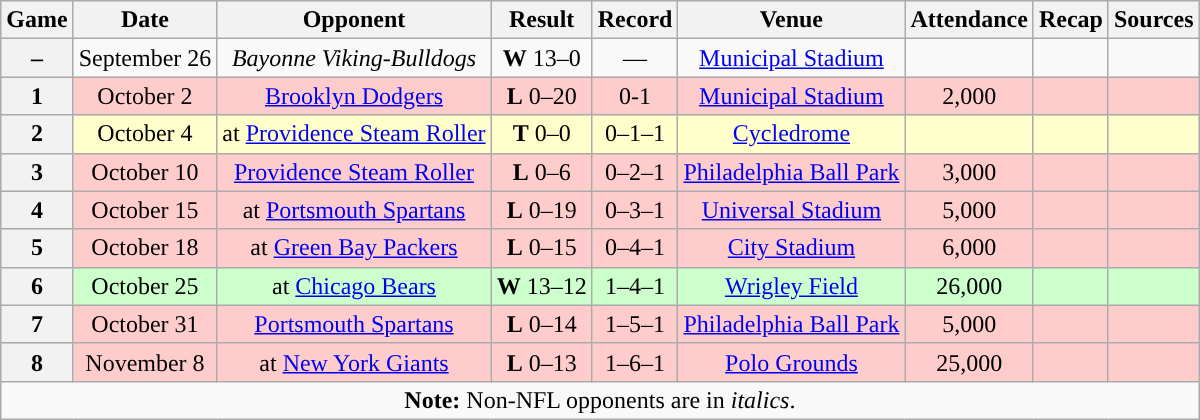<table class="wikitable" style="text-align:center">
<tr>
<th>Game</th>
<th>Date</th>
<th>Opponent</th>
<th>Result</th>
<th>Record</th>
<th>Venue</th>
<th>Attendance</th>
<th>Recap</th>
<th>Sources</th>
</tr>
<tr>
<th>–</th>
<td>September 26</td>
<td><em>Bayonne Viking-Bulldogs</em></td>
<td><strong>W</strong> 13–0</td>
<td>—</td>
<td><a href='#'>Municipal Stadium</a></td>
<td></td>
<td></td>
<td></td>
</tr>
<tr style="background:#fcc">
<th>1</th>
<td>October 2</td>
<td><a href='#'>Brooklyn Dodgers</a></td>
<td><strong>L</strong> 0–20</td>
<td>0-1</td>
<td><a href='#'>Municipal Stadium</a></td>
<td>2,000</td>
<td></td>
<td></td>
</tr>
<tr style="background:#ffc">
<th>2</th>
<td>October 4</td>
<td>at <a href='#'>Providence Steam Roller</a></td>
<td><strong>T</strong> 0–0</td>
<td>0–1–1</td>
<td><a href='#'>Cycledrome</a></td>
<td></td>
<td></td>
<td></td>
</tr>
<tr style="background:#fcc">
<th>3</th>
<td>October 10</td>
<td><a href='#'>Providence Steam Roller</a></td>
<td><strong>L</strong> 0–6</td>
<td>0–2–1</td>
<td><a href='#'>Philadelphia Ball Park</a></td>
<td>3,000</td>
<td></td>
<td></td>
</tr>
<tr style="background:#fcc">
<th>4</th>
<td>October 15</td>
<td>at <a href='#'>Portsmouth Spartans</a></td>
<td><strong>L</strong> 0–19</td>
<td>0–3–1</td>
<td><a href='#'>Universal Stadium</a></td>
<td>5,000</td>
<td></td>
<td></td>
</tr>
<tr style="background:#fcc">
<th>5</th>
<td>October 18</td>
<td>at <a href='#'>Green Bay Packers</a></td>
<td><strong>L</strong> 0–15</td>
<td>0–4–1</td>
<td><a href='#'>City Stadium</a></td>
<td>6,000</td>
<td></td>
<td></td>
</tr>
<tr style="background:#cfc">
<th>6</th>
<td>October 25</td>
<td>at <a href='#'>Chicago Bears</a></td>
<td><strong>W</strong> 13–12</td>
<td>1–4–1</td>
<td><a href='#'>Wrigley Field</a></td>
<td>26,000</td>
<td></td>
<td></td>
</tr>
<tr style="background:#fcc">
<th>7</th>
<td>October 31</td>
<td><a href='#'>Portsmouth Spartans</a></td>
<td><strong>L</strong> 0–14</td>
<td>1–5–1</td>
<td><a href='#'>Philadelphia Ball Park</a></td>
<td>5,000</td>
<td></td>
<td></td>
</tr>
<tr style="background:#fcc">
<th>8</th>
<td>November 8</td>
<td>at <a href='#'>New York Giants</a></td>
<td><strong>L</strong> 0–13</td>
<td>1–6–1</td>
<td><a href='#'>Polo Grounds</a></td>
<td>25,000</td>
<td></td>
<td></td>
</tr>
<tr>
<td colspan="10"><strong>Note:</strong> Non-NFL opponents are in <em>italics</em>.</td>
</tr>
</table>
